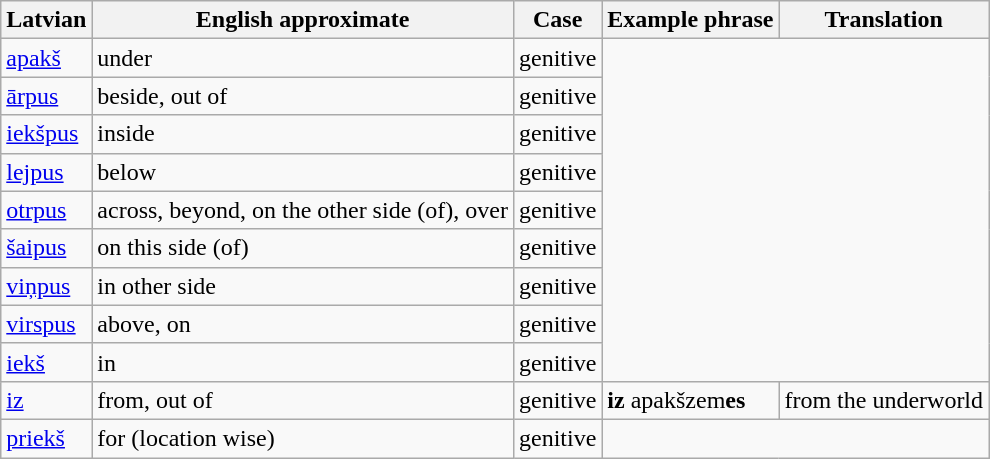<table class="wikitable sortable">
<tr>
<th>Latvian</th>
<th>English approximate</th>
<th>Case</th>
<th>Example phrase</th>
<th>Translation</th>
</tr>
<tr>
<td><a href='#'>apakš</a></td>
<td>under</td>
<td>genitive</td>
</tr>
<tr>
<td><a href='#'>ārpus</a></td>
<td>beside, out of</td>
<td>genitive</td>
</tr>
<tr>
<td><a href='#'>iekšpus</a></td>
<td>inside</td>
<td>genitive</td>
</tr>
<tr>
<td><a href='#'>lejpus</a></td>
<td>below</td>
<td>genitive</td>
</tr>
<tr>
<td><a href='#'>otrpus</a></td>
<td>across, beyond, on the other side (of), over</td>
<td>genitive</td>
</tr>
<tr>
<td><a href='#'>šaipus</a></td>
<td>on this side (of)</td>
<td>genitive</td>
</tr>
<tr>
<td><a href='#'>viņpus</a></td>
<td>in other side</td>
<td>genitive</td>
</tr>
<tr>
<td><a href='#'>virspus</a></td>
<td>above, on</td>
<td>genitive</td>
</tr>
<tr>
<td><a href='#'>iekš</a></td>
<td>in</td>
<td>genitive</td>
</tr>
<tr>
<td><a href='#'>iz</a></td>
<td>from, out of</td>
<td>genitive</td>
<td><strong>iz</strong> apakšzem<strong>es</strong></td>
<td>from the underworld</td>
</tr>
<tr>
<td><a href='#'>priekš</a></td>
<td>for (location wise)</td>
<td>genitive</td>
</tr>
</table>
